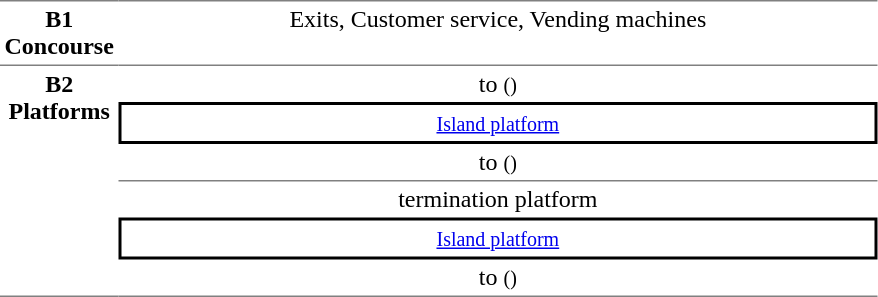<table table border=0 cellspacing=0 cellpadding=3>
<tr>
<td style="border-top:solid 1px gray;text-align:center" valign=top><strong>B1<br>Concourse</strong></td>
<td style="border-top:solid 1px gray;text-align:center;" valign=top width=500>Exits, Customer service, Vending machines</td>
</tr>
<tr>
<td style="border-bottom:solid 1px gray; border-top:solid 1px gray;text-align:center" rowspan="6" valign=top><strong>B2<br>Platforms</strong></td>
<td style="border-top:solid 1px gray;text-align:center;">  to  <small>()</small></td>
</tr>
<tr>
<td style="border-right:solid 2px black;border-left:solid 2px black;border-top:solid 2px black;border-bottom:solid 2px black;text-align:center;" colspan=2><small><a href='#'>Island platform</a></small></td>
</tr>
<tr>
<td style="border-bottom:solid 1px gray;text-align:center;">  to  <small>()</small></td>
</tr>
<tr>
<td style="text-align:center;"> termination platform </td>
</tr>
<tr>
<td style="border-right:solid 2px black;border-left:solid 2px black;border-top:solid 2px black;border-bottom:solid 2px black;text-align:center;" colspan=2><small><a href='#'>Island platform</a></small></td>
</tr>
<tr>
<td style="border-bottom:solid 1px gray;text-align:center;"> to  <small>()</small> </td>
</tr>
</table>
